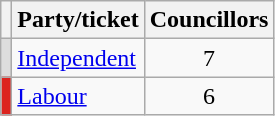<table class="wikitable">
<tr>
<th></th>
<th>Party/ticket</th>
<th>Councillors</th>
</tr>
<tr>
<td style="background:#DDDDDD"></td>
<td><a href='#'>Independent</a></td>
<td style="text-align: center;">7</td>
</tr>
<tr>
<td style="background:#DC241f"></td>
<td><a href='#'>Labour</a></td>
<td style="text-align: center;">6</td>
</tr>
</table>
